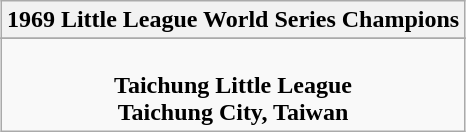<table class="wikitable" style="text-align: center; margin: 0 auto;">
<tr>
<th>1969 Little League World Series Champions</th>
</tr>
<tr>
</tr>
<tr>
<td><br><strong>Taichung Little League</strong><br><strong>Taichung City, Taiwan</strong></td>
</tr>
</table>
